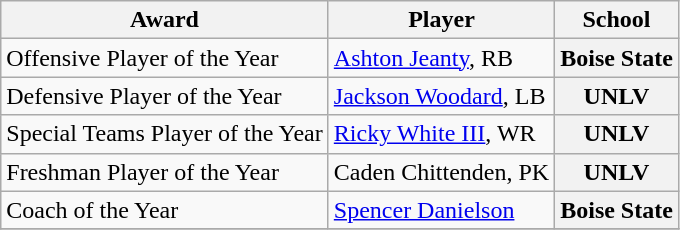<table class="wikitable" border="0">
<tr>
<th>Award</th>
<th>Player</th>
<th>School</th>
</tr>
<tr>
<td>Offensive Player of the Year</td>
<td><a href='#'>Ashton Jeanty</a>, RB</td>
<th style=>Boise State</th>
</tr>
<tr>
<td>Defensive Player of the Year</td>
<td><a href='#'>Jackson Woodard</a>, LB</td>
<th style=>UNLV</th>
</tr>
<tr>
<td>Special Teams Player of the Year</td>
<td><a href='#'>Ricky White III</a>, WR</td>
<th style=>UNLV</th>
</tr>
<tr>
<td>Freshman Player of the Year</td>
<td>Caden Chittenden, PK</td>
<th style=>UNLV</th>
</tr>
<tr>
<td>Coach of the Year</td>
<td><a href='#'>Spencer Danielson</a></td>
<th style=>Boise State</th>
</tr>
<tr>
</tr>
</table>
